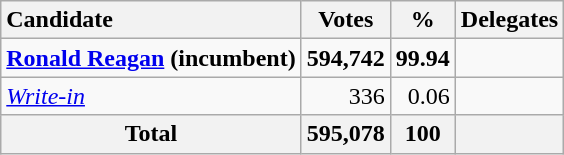<table class="wikitable sortable plainrowheaders" style="text-align:right;">
<tr>
<th style="text-align:left;">Candidate</th>
<th>Votes</th>
<th>%</th>
<th>Delegates</th>
</tr>
<tr>
<td style="text-align:left;"><strong><a href='#'>Ronald Reagan</a></strong> <strong>(incumbent)</strong></td>
<td><strong>594,742</strong></td>
<td><strong>99.94</strong></td>
<td style="text-align:center;"></td>
</tr>
<tr>
<td style="text-align:left;"><em><a href='#'>Write-in</a></em></td>
<td>336</td>
<td>0.06</td>
<td style="text-align:center;"></td>
</tr>
<tr class="sortbottom">
<th>Total</th>
<th>595,078</th>
<th>100</th>
<th></th>
</tr>
</table>
